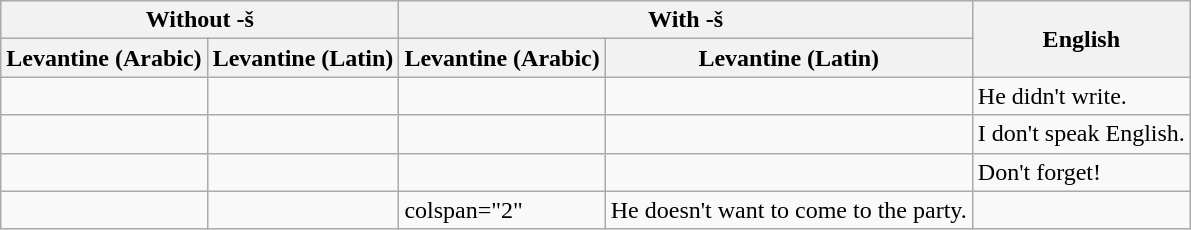<table class="wikitable">
<tr>
<th colspan="2">Without -š</th>
<th colspan="2">With -š</th>
<th rowspan="2">English</th>
</tr>
<tr>
<th>Levantine (Arabic)</th>
<th>Levantine (Latin)</th>
<th>Levantine (Arabic)</th>
<th>Levantine (Latin)</th>
</tr>
<tr>
<td style="text-align: right;"></td>
<td></td>
<td style="text-align: right;"></td>
<td></td>
<td>He didn't write.</td>
</tr>
<tr>
<td style="text-align: right;"></td>
<td></td>
<td style="text-align: right;"></td>
<td></td>
<td>I don't speak English.</td>
</tr>
<tr>
<td style="text-align: right;"></td>
<td></td>
<td style="text-align: right;"></td>
<td></td>
<td>Don't forget!</td>
</tr>
<tr>
<td style="text-align: right;"></td>
<td></td>
<td>colspan="2" </td>
<td>He doesn't want to come to the party.</td>
</tr>
</table>
